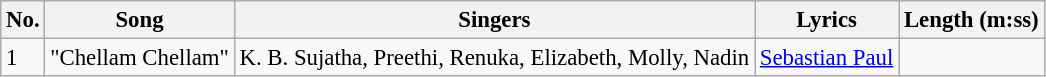<table class="wikitable" style="font-size:95%;">
<tr>
<th>No.</th>
<th>Song</th>
<th>Singers</th>
<th>Lyrics</th>
<th>Length (m:ss)</th>
</tr>
<tr>
<td>1</td>
<td>"Chellam Chellam"</td>
<td>K. B. Sujatha, Preethi, Renuka, Elizabeth, Molly, Nadin</td>
<td><a href='#'>Sebastian Paul</a></td>
<td></td>
</tr>
</table>
